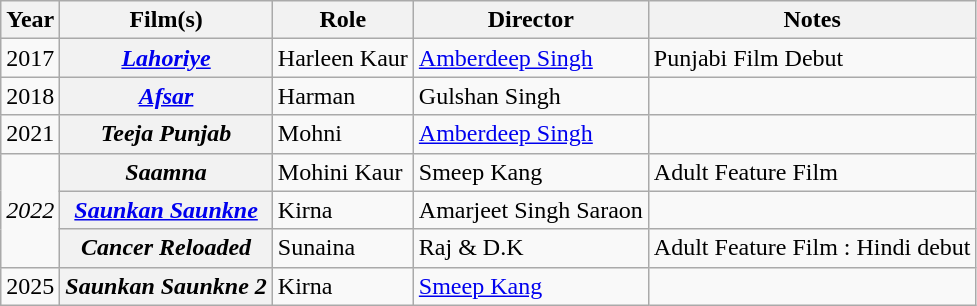<table class="wikitable sortable">
<tr>
<th scope="row">Year</th>
<th scope="row">Film(s)</th>
<th scope="row">Role</th>
<th scope="row">Director</th>
<th scope="row">Notes</th>
</tr>
<tr>
<td>2017</td>
<th scope="row"><em><a href='#'>Lahoriye</a></em></th>
<td>Harleen Kaur</td>
<td><a href='#'>Amberdeep Singh</a></td>
<td>Punjabi Film Debut</td>
</tr>
<tr>
<td>2018</td>
<th scope="row"><em><a href='#'>Afsar</a></em></th>
<td>Harman</td>
<td>Gulshan Singh</td>
<td></td>
</tr>
<tr>
<td>2021</td>
<th scope="row"><em>Teeja Punjab</em></th>
<td>Mohni</td>
<td><a href='#'>Amberdeep Singh</a></td>
<td></td>
</tr>
<tr>
<td rowspan="3"><em>2022</em></td>
<th><em>Saamna</em></th>
<td>Mohini Kaur</td>
<td>Smeep Kang</td>
<td>Adult Feature Film</td>
</tr>
<tr>
<th scope="row"><em><a href='#'>Saunkan Saunkne</a></em></th>
<td>Kirna</td>
<td>Amarjeet Singh Saraon</td>
<td></td>
</tr>
<tr>
<th><em>Cancer Reloaded</em></th>
<td>Sunaina</td>
<td>Raj & D.K</td>
<td>Adult Feature Film : Hindi debut</td>
</tr>
<tr>
<td>2025</td>
<th scope="row"><em>Saunkan Saunkne 2</em></th>
<td>Kirna</td>
<td><a href='#'>Smeep Kang</a></td>
<td></td>
</tr>
</table>
